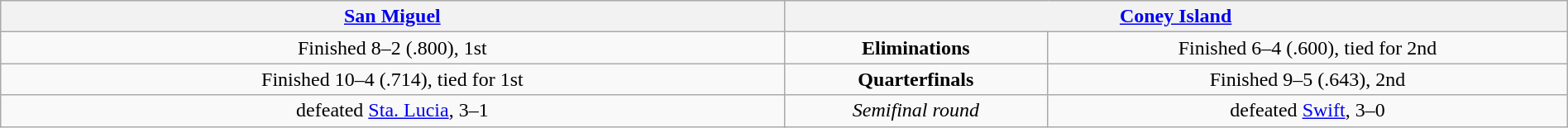<table class="wikitable" style="width:100%;">
<tr align=center>
<th colspan="2" style="width:45%;"><a href='#'>San Miguel</a></th>
<th colspan="2" style="width:45%;"><a href='#'>Coney Island</a></th>
</tr>
<tr align=center>
<td>Finished 8–2 (.800), 1st</td>
<td colspan=2><strong>Eliminations</strong></td>
<td>Finished 6–4 (.600), tied for 2nd</td>
</tr>
<tr align=center>
<td>Finished 10–4 (.714), tied for 1st</td>
<td colspan=2><strong>Quarterfinals</strong></td>
<td>Finished 9–5 (.643), 2nd</td>
</tr>
<tr align=center>
<td>defeated <a href='#'>Sta. Lucia</a>, 3–1</td>
<td colspan=2><em>Semifinal round</em></td>
<td>defeated <a href='#'>Swift</a>, 3–0</td>
</tr>
</table>
